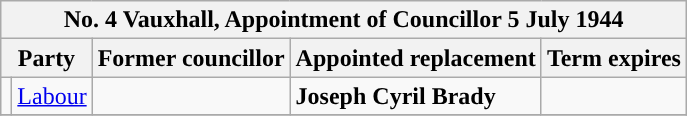<table class="wikitable">
<tr>
<th colspan="5"><strong>No. 4 Vauxhall, Appointment of Councillor 5 July 1944</strong></th>
</tr>
<tr>
<th colspan="2">Party</th>
<th>Former councillor</th>
<th>Appointed replacement</th>
<th>Term expires</th>
</tr>
<tr>
<td style="background-color:"></td>
<td><a href='#'>Labour</a></td>
<td></td>
<td><strong>Joseph Cyril Brady</strong></td>
<td></td>
</tr>
<tr>
</tr>
</table>
